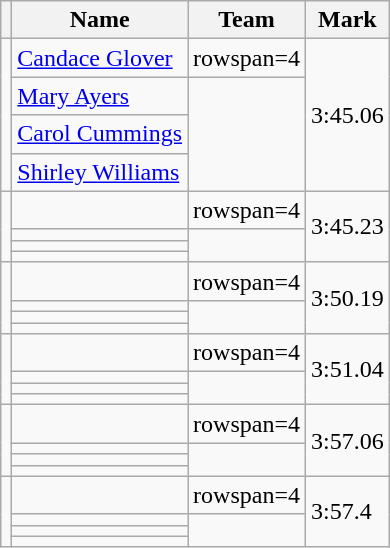<table class=wikitable>
<tr>
<th></th>
<th>Name</th>
<th>Team</th>
<th>Mark</th>
</tr>
<tr>
<td rowspan=4></td>
<td><a href='#'>Candace Glover</a></td>
<td>rowspan=4 </td>
<td rowspan=4>3:45.06</td>
</tr>
<tr>
<td><a href='#'>Mary Ayers</a></td>
</tr>
<tr>
<td><a href='#'>Carol Cummings</a></td>
</tr>
<tr>
<td><a href='#'>Shirley Williams</a></td>
</tr>
<tr>
<td rowspan=4></td>
<td></td>
<td>rowspan=4 </td>
<td rowspan=4>3:45.23</td>
</tr>
<tr>
<td></td>
</tr>
<tr>
<td></td>
</tr>
<tr>
<td></td>
</tr>
<tr>
<td rowspan=4></td>
<td></td>
<td>rowspan=4 </td>
<td rowspan=4>3:50.19</td>
</tr>
<tr>
<td></td>
</tr>
<tr>
<td></td>
</tr>
<tr>
<td></td>
</tr>
<tr>
<td rowspan=4></td>
<td></td>
<td>rowspan=4 </td>
<td rowspan=4>3:51.04</td>
</tr>
<tr>
<td></td>
</tr>
<tr>
<td></td>
</tr>
<tr>
<td></td>
</tr>
<tr>
<td rowspan=4></td>
<td></td>
<td>rowspan=4 </td>
<td rowspan=4>3:57.06</td>
</tr>
<tr>
<td></td>
</tr>
<tr>
<td></td>
</tr>
<tr>
<td></td>
</tr>
<tr>
<td rowspan=4></td>
<td></td>
<td>rowspan=4 </td>
<td rowspan=4>3:57.4</td>
</tr>
<tr>
<td></td>
</tr>
<tr>
<td></td>
</tr>
<tr>
<td></td>
</tr>
</table>
